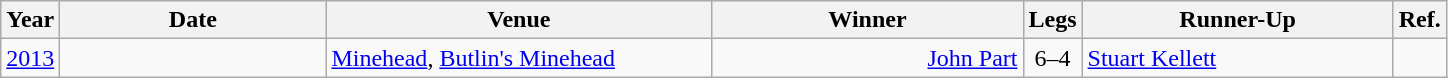<table class="wikitable">
<tr>
<th>Year</th>
<th style=width:170px>Date</th>
<th style=width:250px>Venue</th>
<th style=width:200px>Winner</th>
<th>Legs</th>
<th style=width:200px>Runner-Up</th>
<th>Ref.</th>
</tr>
<tr>
<td align=center><a href='#'>2013</a></td>
<td align=left></td>
<td> <a href='#'>Minehead</a>, <a href='#'>Butlin's Minehead</a></td>
<td align=right><a href='#'>John Part</a> </td>
<td align=center>6–4</td>
<td> <a href='#'>Stuart Kellett</a></td>
<td align="center"></td>
</tr>
</table>
